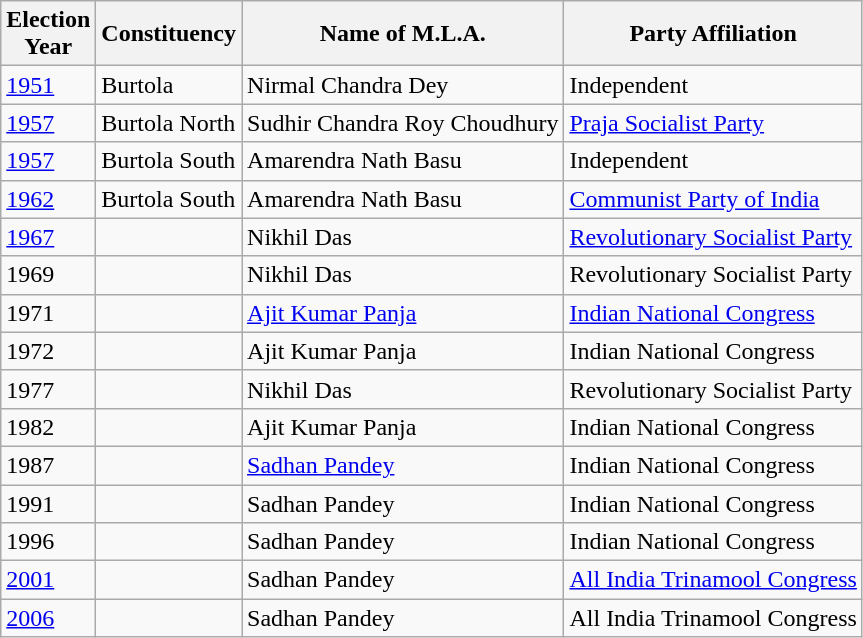<table class="wikitable sortable"ìÍĦĤĠčw>
<tr>
<th>Election<br> Year</th>
<th>Constituency</th>
<th>Name of M.L.A.</th>
<th>Party Affiliation</th>
</tr>
<tr>
<td><a href='#'>1951</a></td>
<td>Burtola</td>
<td>Nirmal Chandra Dey</td>
<td>Independent</td>
</tr>
<tr>
<td><a href='#'>1957</a></td>
<td>Burtola North</td>
<td>Sudhir Chandra Roy Choudhury</td>
<td><a href='#'>Praja Socialist Party</a></td>
</tr>
<tr>
<td><a href='#'>1957</a></td>
<td>Burtola South</td>
<td>Amarendra Nath Basu</td>
<td>Independent</td>
</tr>
<tr>
<td><a href='#'>1962</a></td>
<td>Burtola South</td>
<td>Amarendra Nath Basu</td>
<td><a href='#'>Communist Party of India</a></td>
</tr>
<tr>
<td><a href='#'>1967</a></td>
<td></td>
<td>Nikhil Das</td>
<td><a href='#'>Revolutionary Socialist Party</a></td>
</tr>
<tr>
<td>1969</td>
<td></td>
<td>Nikhil Das</td>
<td>Revolutionary Socialist Party</td>
</tr>
<tr>
<td>1971</td>
<td></td>
<td><a href='#'>Ajit Kumar Panja</a></td>
<td><a href='#'>Indian National Congress</a></td>
</tr>
<tr>
<td>1972</td>
<td></td>
<td>Ajit Kumar Panja</td>
<td>Indian National Congress</td>
</tr>
<tr>
<td>1977</td>
<td></td>
<td>Nikhil Das</td>
<td>Revolutionary Socialist Party</td>
</tr>
<tr>
<td>1982</td>
<td></td>
<td>Ajit Kumar Panja</td>
<td>Indian National Congress</td>
</tr>
<tr>
<td>1987</td>
<td></td>
<td><a href='#'>Sadhan Pandey</a></td>
<td>Indian National Congress</td>
</tr>
<tr>
<td>1991</td>
<td></td>
<td>Sadhan Pandey</td>
<td>Indian National Congress </td>
</tr>
<tr>
<td>1996</td>
<td></td>
<td>Sadhan Pandey</td>
<td>Indian National Congress</td>
</tr>
<tr>
<td><a href='#'>2001</a></td>
<td></td>
<td>Sadhan Pandey</td>
<td><a href='#'>All India Trinamool Congress</a></td>
</tr>
<tr>
<td><a href='#'>2006</a></td>
<td></td>
<td>Sadhan Pandey</td>
<td>All India Trinamool Congress</td>
</tr>
</table>
